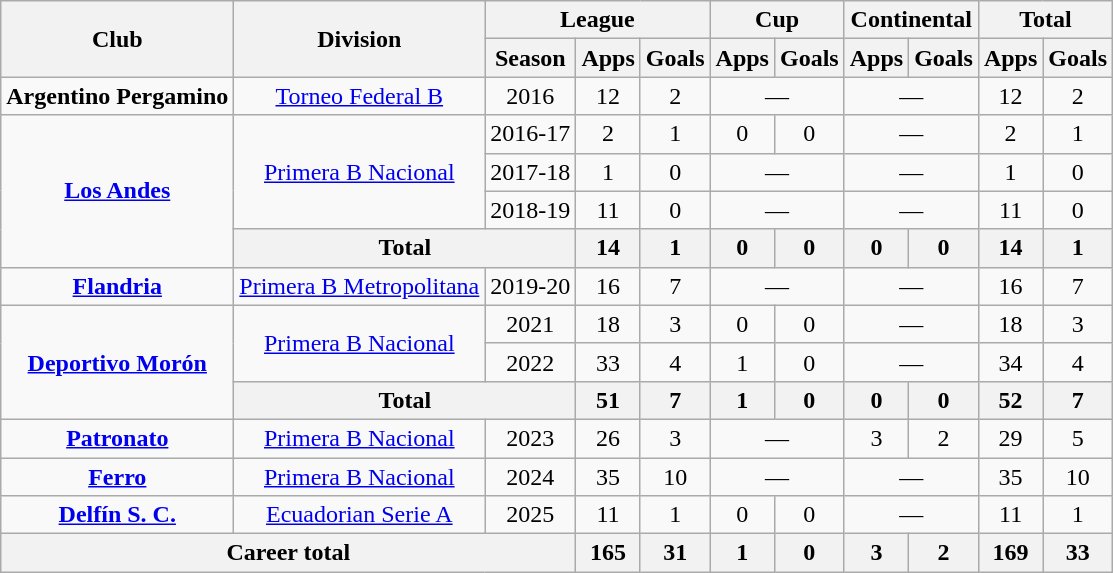<table class="wikitable" style="text-align:center">
<tr>
<th rowspan="2">Club</th>
<th rowspan="2">Division</th>
<th colspan="3">League</th>
<th colspan="2">Cup</th>
<th colspan="2">Continental</th>
<th colspan="2">Total</th>
</tr>
<tr>
<th>Season</th>
<th>Apps</th>
<th>Goals</th>
<th>Apps</th>
<th>Goals</th>
<th>Apps</th>
<th>Goals</th>
<th>Apps</th>
<th>Goals</th>
</tr>
<tr>
<td><strong>Argentino Pergamino</strong></td>
<td><a href='#'>Torneo Federal B</a></td>
<td>2016</td>
<td>12</td>
<td>2</td>
<td colspan="2">—</td>
<td colspan="2">—</td>
<td>12</td>
<td>2</td>
</tr>
<tr>
<td rowspan="4"><strong><a href='#'>Los Andes</a></strong></td>
<td rowspan="3"><a href='#'>Primera B Nacional</a></td>
<td>2016-17</td>
<td>2</td>
<td>1</td>
<td>0</td>
<td>0</td>
<td colspan="2">—</td>
<td>2</td>
<td>1</td>
</tr>
<tr>
<td>2017-18</td>
<td>1</td>
<td>0</td>
<td colspan="2">—</td>
<td colspan="2">—</td>
<td>1</td>
<td>0</td>
</tr>
<tr>
<td>2018-19</td>
<td>11</td>
<td>0</td>
<td colspan="2">—</td>
<td colspan="2">—</td>
<td>11</td>
<td>0</td>
</tr>
<tr>
<th colspan="2">Total</th>
<th>14</th>
<th>1</th>
<th>0</th>
<th>0</th>
<th>0</th>
<th>0</th>
<th>14</th>
<th>1</th>
</tr>
<tr>
<td><strong><a href='#'>Flandria</a></strong></td>
<td><a href='#'>Primera B Metropolitana</a></td>
<td>2019-20</td>
<td>16</td>
<td>7</td>
<td colspan="2">—</td>
<td colspan="2">—</td>
<td>16</td>
<td>7</td>
</tr>
<tr>
<td rowspan="3"><strong><a href='#'>Deportivo Morón</a></strong></td>
<td rowspan="2"><a href='#'>Primera B Nacional</a></td>
<td>2021</td>
<td>18</td>
<td>3</td>
<td>0</td>
<td>0</td>
<td colspan="2">—</td>
<td>18</td>
<td>3</td>
</tr>
<tr>
<td>2022</td>
<td>33</td>
<td>4</td>
<td>1</td>
<td>0</td>
<td colspan="2">—</td>
<td>34</td>
<td>4</td>
</tr>
<tr>
<th colspan="2">Total</th>
<th>51</th>
<th>7</th>
<th>1</th>
<th>0</th>
<th>0</th>
<th>0</th>
<th>52</th>
<th>7</th>
</tr>
<tr>
<td><strong><a href='#'>Patronato</a></strong></td>
<td><a href='#'>Primera B Nacional</a></td>
<td>2023</td>
<td>26</td>
<td>3</td>
<td colspan="2">—</td>
<td>3</td>
<td>2</td>
<td>29</td>
<td>5</td>
</tr>
<tr>
<td><strong><a href='#'>Ferro</a></strong></td>
<td><a href='#'>Primera B Nacional</a></td>
<td>2024</td>
<td>35</td>
<td>10</td>
<td colspan="2">—</td>
<td colspan="2">—</td>
<td>35</td>
<td>10</td>
</tr>
<tr>
<td><strong><a href='#'>Delfín S. C.</a></strong></td>
<td><a href='#'>Ecuadorian Serie A</a></td>
<td>2025</td>
<td>11</td>
<td>1</td>
<td>0</td>
<td>0</td>
<td colspan="2">—</td>
<td>11</td>
<td>1</td>
</tr>
<tr>
<th colspan="3">Career total</th>
<th>165</th>
<th>31</th>
<th>1</th>
<th>0</th>
<th>3</th>
<th>2</th>
<th>169</th>
<th>33</th>
</tr>
</table>
